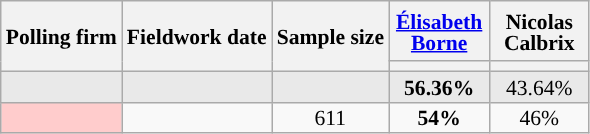<table class="wikitable sortable" style="text-align:center;font-size:90%;line-height:14px">
<tr style="height:40px;">
<th rowspan="2">Polling firm</th>
<th rowspan="2">Fieldwork date</th>
<th rowspan="2">Sample size</th>
<th class="unsortable" style="width:60px"><a href='#'>Élisabeth Borne</a><br></th>
<th class="unsortable" style="width:60px">Nicolas Calbrix<br></th>
</tr>
<tr>
<th style="background:"></th>
<th style="background:"></th>
</tr>
<tr style="background:#E9E9E9">
<td></td>
<td></td>
<td></td>
<td style="background-color:#"><strong>56.36%</strong></td>
<td>43.64%</td>
</tr>
<tr>
<td style="background:#FFCCCC"></td>
<td></td>
<td>611</td>
<td style="background-color:#"><strong>54%</strong></td>
<td>46%</td>
</tr>
</table>
